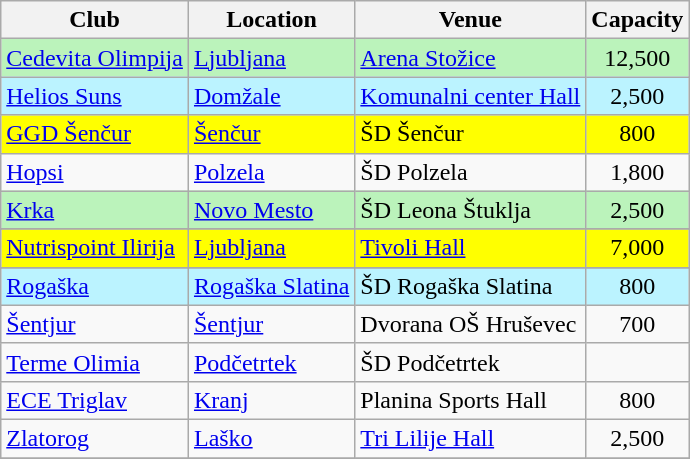<table class="wikitable sortable">
<tr>
<th>Club</th>
<th>Location</th>
<th>Venue</th>
<th>Capacity</th>
</tr>
<tr bgcolor="#bbf3bb">
<td><a href='#'>Cedevita Olimpija</a></td>
<td><a href='#'>Ljubljana</a></td>
<td><a href='#'>Arena Stožice</a></td>
<td align="center">12,500</td>
</tr>
<tr bgcolor="#bbf3ff">
<td><a href='#'>Helios Suns</a></td>
<td><a href='#'>Domžale</a></td>
<td><a href='#'>Komunalni center Hall</a></td>
<td align="center">2,500</td>
</tr>
<tr bgcolor="yellow">
<td><a href='#'>GGD Šenčur</a></td>
<td><a href='#'>Šenčur</a></td>
<td>ŠD Šenčur</td>
<td align="center">800</td>
</tr>
<tr>
<td><a href='#'>Hopsi</a></td>
<td><a href='#'>Polzela</a></td>
<td>ŠD Polzela</td>
<td align="center">1,800</td>
</tr>
<tr bgcolor="#bbf3bb">
<td><a href='#'>Krka</a></td>
<td><a href='#'>Novo Mesto</a></td>
<td>ŠD Leona Štuklja</td>
<td align="center">2,500</td>
</tr>
<tr>
</tr>
<tr bgcolor="yellow">
<td><a href='#'>Nutrispoint Ilirija</a></td>
<td><a href='#'>Ljubljana</a></td>
<td><a href='#'>Tivoli Hall</a></td>
<td align="center">7,000</td>
</tr>
<tr>
</tr>
<tr bgcolor="#bbf3ff">
<td><a href='#'>Rogaška</a></td>
<td><a href='#'>Rogaška Slatina</a></td>
<td>ŠD Rogaška Slatina</td>
<td align="center">800</td>
</tr>
<tr>
<td><a href='#'>Šentjur</a></td>
<td><a href='#'>Šentjur</a></td>
<td>Dvorana OŠ Hruševec</td>
<td align="center">700</td>
</tr>
<tr>
<td><a href='#'>Terme Olimia</a></td>
<td><a href='#'>Podčetrtek</a></td>
<td>ŠD Podčetrtek</td>
<td align="center"></td>
</tr>
<tr>
<td><a href='#'>ECE Triglav</a></td>
<td><a href='#'>Kranj</a></td>
<td>Planina Sports Hall</td>
<td align="center">800</td>
</tr>
<tr>
<td><a href='#'>Zlatorog</a></td>
<td><a href='#'>Laško</a></td>
<td><a href='#'>Tri Lilije Hall</a></td>
<td align="center">2,500</td>
</tr>
<tr>
</tr>
</table>
